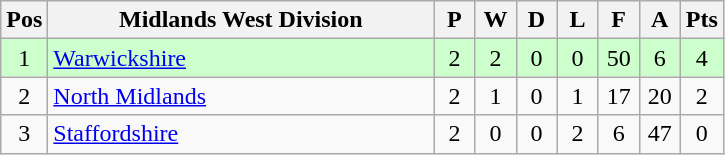<table class="wikitable" style="font-size: 100%">
<tr>
<th width=20>Pos</th>
<th width=250>Midlands West Division</th>
<th width=20>P</th>
<th width=20>W</th>
<th width=20>D</th>
<th width=20>L</th>
<th width=20>F</th>
<th width=20>A</th>
<th width=20>Pts</th>
</tr>
<tr align=center style="background: #CCFFCC;">
<td>1</td>
<td align="left"><a href='#'>Warwickshire</a></td>
<td>2</td>
<td>2</td>
<td>0</td>
<td>0</td>
<td>50</td>
<td>6</td>
<td>4</td>
</tr>
<tr align=center>
<td>2</td>
<td align="left"><a href='#'>North Midlands</a></td>
<td>2</td>
<td>1</td>
<td>0</td>
<td>1</td>
<td>17</td>
<td>20</td>
<td>2</td>
</tr>
<tr align=center>
<td>3</td>
<td align="left"><a href='#'>Staffordshire</a></td>
<td>2</td>
<td>0</td>
<td>0</td>
<td>2</td>
<td>6</td>
<td>47</td>
<td>0</td>
</tr>
</table>
